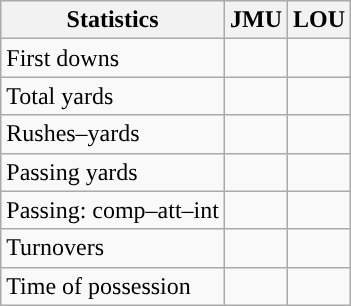<table class="wikitable" style="float:left">
<tr>
<th>Statistics</th>
<th>JMU</th>
<th>LOU</th>
</tr>
<tr>
<td>First downs</td>
<td></td>
<td></td>
</tr>
<tr>
<td>Total yards</td>
<td></td>
<td></td>
</tr>
<tr>
<td>Rushes–yards</td>
<td></td>
<td></td>
</tr>
<tr>
<td>Passing yards</td>
<td></td>
<td></td>
</tr>
<tr>
<td>Passing: comp–att–int</td>
<td></td>
<td></td>
</tr>
<tr>
<td>Turnovers</td>
<td></td>
<td></td>
</tr>
<tr>
<td>Time of possession</td>
<td></td>
<td></td>
</tr>
</table>
